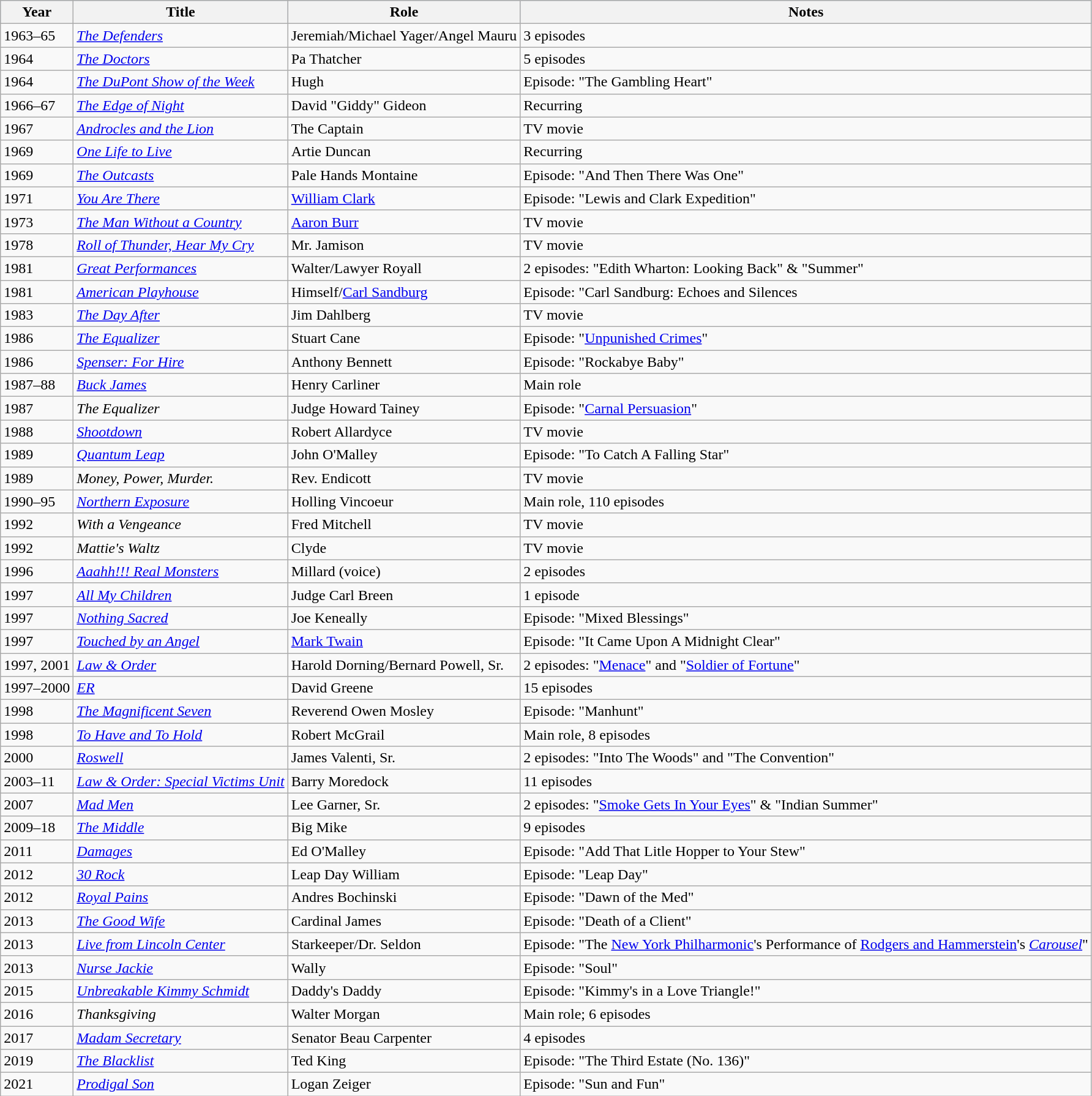<table class="wikitable sortable">
<tr style="background:#b0c4de; text-align:center;">
<th>Year</th>
<th>Title</th>
<th>Role</th>
<th>Notes</th>
</tr>
<tr>
<td>1963–65</td>
<td><em><a href='#'>The Defenders</a></em></td>
<td>Jeremiah/Michael Yager/Angel Mauru</td>
<td>3 episodes</td>
</tr>
<tr>
<td>1964</td>
<td><em><a href='#'>The Doctors</a></em></td>
<td>Pa Thatcher</td>
<td>5 episodes</td>
</tr>
<tr>
<td>1964</td>
<td><em><a href='#'>The DuPont Show of the Week</a></em></td>
<td>Hugh</td>
<td>Episode: "The Gambling Heart"</td>
</tr>
<tr>
<td>1966–67</td>
<td><em><a href='#'>The Edge of Night</a></em></td>
<td>David "Giddy" Gideon</td>
<td>Recurring</td>
</tr>
<tr>
<td>1967</td>
<td><em><a href='#'>Androcles and the Lion</a></em></td>
<td>The Captain</td>
<td>TV movie</td>
</tr>
<tr>
<td>1969</td>
<td><em><a href='#'>One Life to Live</a></em></td>
<td>Artie Duncan</td>
<td>Recurring</td>
</tr>
<tr>
<td>1969</td>
<td><em><a href='#'>The Outcasts</a></em></td>
<td>Pale Hands Montaine</td>
<td>Episode: "And Then There Was One"</td>
</tr>
<tr>
<td>1971</td>
<td><em><a href='#'>You Are There</a></em></td>
<td><a href='#'>William Clark</a></td>
<td>Episode: "Lewis and Clark Expedition"</td>
</tr>
<tr>
<td>1973</td>
<td><em><a href='#'>The Man Without a Country</a></em></td>
<td><a href='#'>Aaron Burr</a></td>
<td>TV movie</td>
</tr>
<tr>
<td>1978</td>
<td><em><a href='#'>Roll of Thunder, Hear My Cry</a></em></td>
<td>Mr. Jamison</td>
<td>TV movie</td>
</tr>
<tr>
<td>1981</td>
<td><em><a href='#'>Great Performances</a></em></td>
<td>Walter/Lawyer Royall</td>
<td>2 episodes: "Edith Wharton: Looking Back" & "Summer"</td>
</tr>
<tr>
<td>1981</td>
<td><em><a href='#'>American Playhouse</a></em></td>
<td>Himself/<a href='#'>Carl Sandburg</a></td>
<td>Episode: "Carl Sandburg: Echoes and Silences</td>
</tr>
<tr>
<td>1983</td>
<td><em><a href='#'>The Day After</a></em></td>
<td>Jim Dahlberg</td>
<td>TV movie</td>
</tr>
<tr>
<td>1986</td>
<td><em><a href='#'>The Equalizer</a></em></td>
<td>Stuart Cane</td>
<td>Episode: "<a href='#'>Unpunished Crimes</a>"</td>
</tr>
<tr>
<td>1986</td>
<td><em><a href='#'>Spenser: For Hire</a></em></td>
<td>Anthony Bennett</td>
<td>Episode: "Rockabye Baby"</td>
</tr>
<tr>
<td>1987–88</td>
<td><em><a href='#'>Buck James</a></em></td>
<td>Henry Carliner</td>
<td>Main role</td>
</tr>
<tr>
<td>1987</td>
<td><em>The Equalizer</em></td>
<td>Judge Howard Tainey</td>
<td>Episode: "<a href='#'>Carnal Persuasion</a>"</td>
</tr>
<tr>
<td>1988</td>
<td><em><a href='#'>Shootdown</a></em></td>
<td>Robert Allardyce</td>
<td>TV movie</td>
</tr>
<tr>
<td>1989</td>
<td><em><a href='#'>Quantum Leap</a></em></td>
<td>John O'Malley</td>
<td>Episode: "To Catch A Falling Star"</td>
</tr>
<tr>
<td>1989</td>
<td><em>Money, Power, Murder.</em></td>
<td>Rev. Endicott</td>
<td>TV movie</td>
</tr>
<tr>
<td>1990–95</td>
<td><em><a href='#'>Northern Exposure</a></em></td>
<td>Holling Vincoeur</td>
<td>Main role, 110 episodes</td>
</tr>
<tr>
<td>1992</td>
<td><em>With a Vengeance</em></td>
<td>Fred Mitchell</td>
<td>TV movie</td>
</tr>
<tr>
<td>1992</td>
<td><em>Mattie's Waltz</em></td>
<td>Clyde</td>
<td>TV movie</td>
</tr>
<tr>
<td>1996</td>
<td><em><a href='#'>Aaahh!!! Real Monsters</a></em></td>
<td>Millard (voice)</td>
<td>2 episodes</td>
</tr>
<tr>
<td>1997</td>
<td><em><a href='#'>All My Children</a></em></td>
<td>Judge Carl Breen</td>
<td>1 episode</td>
</tr>
<tr>
<td>1997</td>
<td><em><a href='#'>Nothing Sacred</a></em></td>
<td>Joe Keneally</td>
<td>Episode: "Mixed Blessings"</td>
</tr>
<tr>
<td>1997</td>
<td><em><a href='#'>Touched by an Angel</a></em></td>
<td><a href='#'>Mark Twain</a></td>
<td>Episode: "It Came Upon A Midnight Clear"</td>
</tr>
<tr>
<td>1997, 2001</td>
<td><em><a href='#'>Law & Order</a></em></td>
<td>Harold Dorning/Bernard Powell, Sr.</td>
<td>2 episodes: "<a href='#'>Menace</a>" and "<a href='#'>Soldier of Fortune</a>"</td>
</tr>
<tr>
<td>1997–2000</td>
<td><em><a href='#'>ER</a></em></td>
<td>David Greene</td>
<td>15 episodes</td>
</tr>
<tr>
<td>1998</td>
<td><em><a href='#'>The Magnificent Seven</a></em></td>
<td>Reverend Owen Mosley</td>
<td>Episode: "Manhunt"</td>
</tr>
<tr>
<td>1998</td>
<td><em><a href='#'>To Have and To Hold</a></em></td>
<td>Robert McGrail</td>
<td>Main role, 8 episodes</td>
</tr>
<tr>
<td>2000</td>
<td><em><a href='#'>Roswell</a></em></td>
<td>James Valenti, Sr.</td>
<td>2 episodes: "Into The Woods" and "The Convention"</td>
</tr>
<tr>
<td>2003–11</td>
<td><em><a href='#'>Law & Order: Special Victims Unit</a></em></td>
<td>Barry Moredock</td>
<td>11 episodes</td>
</tr>
<tr>
<td>2007</td>
<td><em><a href='#'>Mad Men</a></em></td>
<td>Lee Garner, Sr.</td>
<td>2 episodes: "<a href='#'>Smoke Gets In Your Eyes</a>" & "Indian Summer"</td>
</tr>
<tr>
<td>2009–18</td>
<td><em><a href='#'>The Middle</a></em></td>
<td>Big Mike</td>
<td>9 episodes</td>
</tr>
<tr>
<td>2011</td>
<td><em><a href='#'>Damages</a></em></td>
<td>Ed O'Malley</td>
<td>Episode: "Add That Litle Hopper to Your Stew"</td>
</tr>
<tr>
<td>2012</td>
<td><em><a href='#'>30 Rock</a></em></td>
<td>Leap Day William</td>
<td>Episode: "Leap Day"</td>
</tr>
<tr>
<td>2012</td>
<td><em><a href='#'>Royal Pains</a></em></td>
<td>Andres Bochinski</td>
<td>Episode: "Dawn of the Med"</td>
</tr>
<tr>
<td>2013</td>
<td><em><a href='#'>The Good Wife</a></em></td>
<td>Cardinal James</td>
<td>Episode: "Death of a Client"</td>
</tr>
<tr>
<td>2013</td>
<td><em><a href='#'>Live from Lincoln Center</a></em></td>
<td>Starkeeper/Dr. Seldon</td>
<td>Episode: "The <a href='#'>New York Philharmonic</a>'s Performance of <a href='#'>Rodgers and Hammerstein</a>'s <em><a href='#'>Carousel</a></em>"</td>
</tr>
<tr>
<td>2013</td>
<td><em><a href='#'>Nurse Jackie</a></em></td>
<td>Wally</td>
<td>Episode: "Soul"</td>
</tr>
<tr>
<td>2015</td>
<td><em><a href='#'>Unbreakable Kimmy Schmidt</a></em></td>
<td>Daddy's Daddy</td>
<td>Episode: "Kimmy's in a Love Triangle!"</td>
</tr>
<tr>
<td>2016</td>
<td><em>Thanksgiving</em></td>
<td>Walter Morgan</td>
<td>Main role; 6 episodes</td>
</tr>
<tr>
<td>2017</td>
<td><em><a href='#'>Madam Secretary</a></em></td>
<td>Senator Beau Carpenter</td>
<td>4 episodes</td>
</tr>
<tr>
<td>2019</td>
<td><em><a href='#'>The Blacklist</a></em></td>
<td>Ted King</td>
<td>Episode: "The Third Estate (No. 136)"</td>
</tr>
<tr>
<td>2021</td>
<td><em><a href='#'>Prodigal Son</a></em></td>
<td>Logan Zeiger</td>
<td>Episode: "Sun and Fun"</td>
</tr>
</table>
